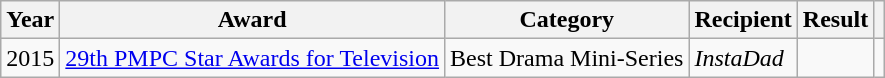<table class="wikitable">
<tr>
<th>Year</th>
<th>Award</th>
<th>Category</th>
<th>Recipient</th>
<th>Result</th>
<th></th>
</tr>
<tr>
<td>2015</td>
<td><a href='#'>29th PMPC Star Awards for Television</a></td>
<td>Best Drama Mini-Series</td>
<td><em>InstaDad</em></td>
<td></td>
<td></td>
</tr>
</table>
